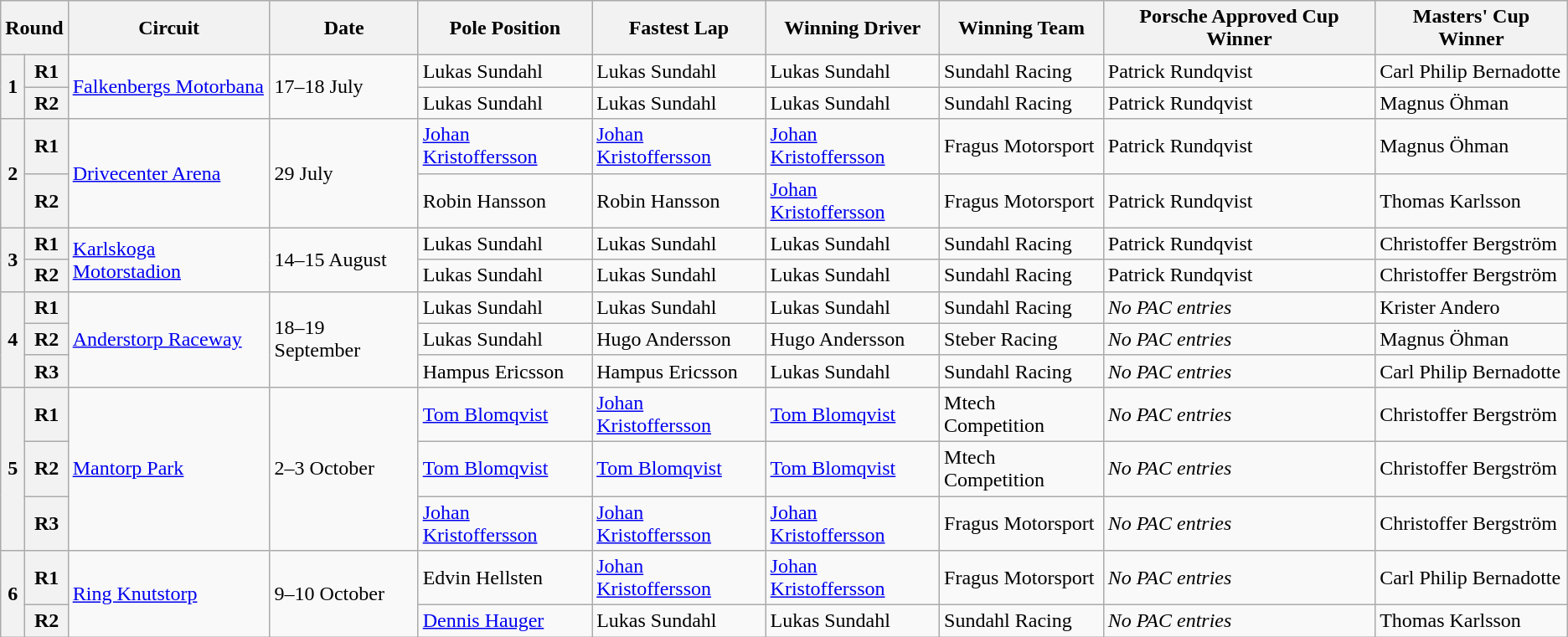<table class="wikitable">
<tr>
<th colspan="2">Round</th>
<th>Circuit</th>
<th>Date</th>
<th>Pole Position</th>
<th>Fastest Lap</th>
<th>Winning Driver</th>
<th>Winning Team</th>
<th>Porsche Approved Cup Winner</th>
<th>Masters' Cup Winner</th>
</tr>
<tr>
<th rowspan="2">1</th>
<th>R1</th>
<td rowspan="2"> <a href='#'>Falkenbergs Motorbana</a></td>
<td rowspan="2">17–18 July</td>
<td> Lukas Sundahl</td>
<td> Lukas Sundahl</td>
<td> Lukas Sundahl</td>
<td> Sundahl Racing</td>
<td> Patrick Rundqvist</td>
<td> Carl Philip Bernadotte</td>
</tr>
<tr>
<th>R2</th>
<td> Lukas Sundahl</td>
<td> Lukas Sundahl</td>
<td> Lukas Sundahl</td>
<td> Sundahl Racing</td>
<td> Patrick Rundqvist</td>
<td> Magnus Öhman</td>
</tr>
<tr>
<th rowspan="2">2</th>
<th>R1</th>
<td rowspan="2"> <a href='#'>Drivecenter Arena</a></td>
<td rowspan="2">29 July</td>
<td> <a href='#'>Johan Kristoffersson</a></td>
<td> <a href='#'>Johan Kristoffersson</a></td>
<td> <a href='#'>Johan Kristoffersson</a></td>
<td> Fragus Motorsport</td>
<td> Patrick Rundqvist</td>
<td> Magnus Öhman</td>
</tr>
<tr>
<th>R2</th>
<td> Robin Hansson</td>
<td> Robin Hansson</td>
<td> <a href='#'>Johan Kristoffersson</a></td>
<td> Fragus Motorsport</td>
<td> Patrick Rundqvist</td>
<td> Thomas Karlsson</td>
</tr>
<tr>
<th rowspan="2">3</th>
<th>R1</th>
<td rowspan="2"> <a href='#'>Karlskoga Motorstadion</a></td>
<td rowspan="2">14–15 August</td>
<td> Lukas Sundahl</td>
<td> Lukas Sundahl</td>
<td> Lukas Sundahl</td>
<td> Sundahl Racing</td>
<td> Patrick Rundqvist</td>
<td> Christoffer Bergström</td>
</tr>
<tr>
<th>R2</th>
<td> Lukas Sundahl</td>
<td> Lukas Sundahl</td>
<td> Lukas Sundahl</td>
<td> Sundahl Racing</td>
<td> Patrick Rundqvist</td>
<td> Christoffer Bergström</td>
</tr>
<tr>
<th rowspan="3">4</th>
<th>R1</th>
<td rowspan="3"> <a href='#'>Anderstorp Raceway</a></td>
<td rowspan="3">18–19 September</td>
<td> Lukas Sundahl</td>
<td> Lukas Sundahl</td>
<td> Lukas Sundahl</td>
<td> Sundahl Racing</td>
<td><em>No PAC entries</em></td>
<td> Krister Andero</td>
</tr>
<tr>
<th>R2</th>
<td> Lukas Sundahl</td>
<td> Hugo Andersson</td>
<td> Hugo Andersson</td>
<td> Steber Racing</td>
<td><em>No PAC entries</em></td>
<td> Magnus Öhman</td>
</tr>
<tr>
<th>R3</th>
<td> Hampus Ericsson</td>
<td> Hampus Ericsson</td>
<td> Lukas Sundahl</td>
<td> Sundahl Racing</td>
<td><em>No PAC entries</em></td>
<td> Carl Philip Bernadotte</td>
</tr>
<tr>
<th rowspan="3">5</th>
<th>R1</th>
<td rowspan="3"> <a href='#'>Mantorp Park</a></td>
<td rowspan="3">2–3 October</td>
<td> <a href='#'>Tom Blomqvist</a></td>
<td> <a href='#'>Johan Kristoffersson</a></td>
<td> <a href='#'>Tom Blomqvist</a></td>
<td> Mtech Competition</td>
<td><em>No PAC entries</em></td>
<td> Christoffer Bergström</td>
</tr>
<tr>
<th>R2</th>
<td> <a href='#'>Tom Blomqvist</a></td>
<td> <a href='#'>Tom Blomqvist</a></td>
<td> <a href='#'>Tom Blomqvist</a></td>
<td> Mtech Competition</td>
<td><em>No PAC entries</em></td>
<td> Christoffer Bergström</td>
</tr>
<tr>
<th>R3</th>
<td> <a href='#'>Johan Kristoffersson</a></td>
<td> <a href='#'>Johan Kristoffersson</a></td>
<td> <a href='#'>Johan Kristoffersson</a></td>
<td> Fragus Motorsport</td>
<td><em>No PAC entries</em></td>
<td> Christoffer Bergström</td>
</tr>
<tr>
<th rowspan="2">6</th>
<th>R1</th>
<td rowspan="2"> <a href='#'>Ring Knutstorp</a></td>
<td rowspan="2">9–10 October</td>
<td> Edvin Hellsten</td>
<td> <a href='#'>Johan Kristoffersson</a></td>
<td> <a href='#'>Johan Kristoffersson</a></td>
<td> Fragus Motorsport</td>
<td><em>No PAC entries</em></td>
<td> Carl Philip Bernadotte</td>
</tr>
<tr>
<th>R2</th>
<td> <a href='#'>Dennis Hauger</a></td>
<td> Lukas Sundahl</td>
<td> Lukas Sundahl</td>
<td> Sundahl Racing</td>
<td><em>No PAC entries</em></td>
<td> Thomas Karlsson</td>
</tr>
</table>
